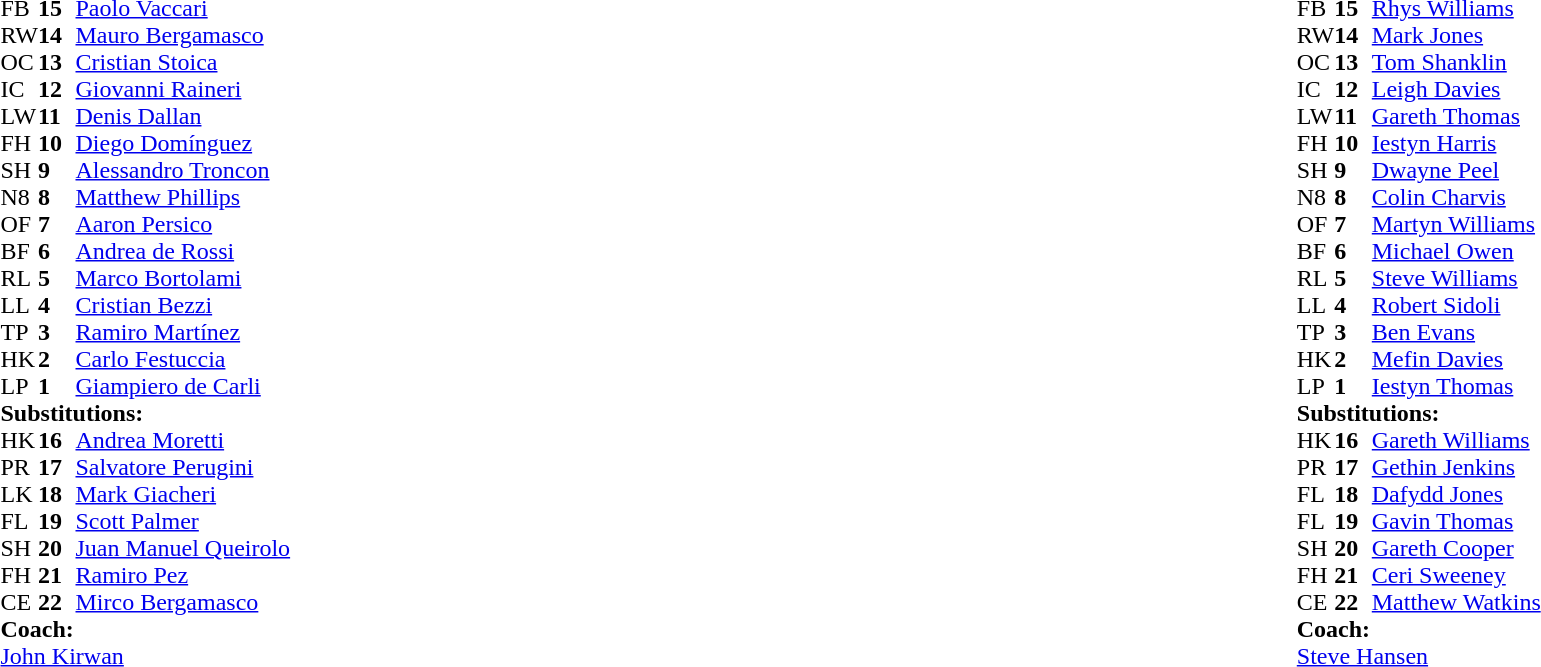<table width="100%">
<tr>
<td style="vertical-align:top" width="50%"><br><table cellspacing="0" cellpadding="0">
<tr>
<th width="25"></th>
<th width="25"></th>
</tr>
<tr>
<td>FB</td>
<td><strong>15</strong></td>
<td><a href='#'>Paolo Vaccari</a></td>
</tr>
<tr>
<td>RW</td>
<td><strong>14</strong></td>
<td><a href='#'>Mauro Bergamasco</a></td>
</tr>
<tr>
<td>OC</td>
<td><strong>13</strong></td>
<td><a href='#'>Cristian Stoica</a></td>
</tr>
<tr>
<td>IC</td>
<td><strong>12</strong></td>
<td><a href='#'>Giovanni Raineri</a></td>
<td></td>
<td></td>
</tr>
<tr>
<td>LW</td>
<td><strong>11</strong></td>
<td><a href='#'>Denis Dallan</a></td>
</tr>
<tr>
<td>FH</td>
<td><strong>10</strong></td>
<td><a href='#'>Diego Domínguez</a></td>
</tr>
<tr>
<td>SH</td>
<td><strong>9</strong></td>
<td><a href='#'>Alessandro Troncon</a></td>
</tr>
<tr>
<td>N8</td>
<td><strong>8</strong></td>
<td><a href='#'>Matthew Phillips</a></td>
</tr>
<tr>
<td>OF</td>
<td><strong>7</strong></td>
<td><a href='#'>Aaron Persico</a></td>
</tr>
<tr>
<td>BF</td>
<td><strong>6</strong></td>
<td><a href='#'>Andrea de Rossi</a></td>
</tr>
<tr>
<td>RL</td>
<td><strong>5</strong></td>
<td><a href='#'>Marco Bortolami</a></td>
</tr>
<tr>
<td>LL</td>
<td><strong>4</strong></td>
<td><a href='#'>Cristian Bezzi</a></td>
</tr>
<tr>
<td>TP</td>
<td><strong>3</strong></td>
<td><a href='#'>Ramiro Martínez</a></td>
<td></td>
<td colspan="2"></td>
</tr>
<tr>
<td>HK</td>
<td><strong>2</strong></td>
<td><a href='#'>Carlo Festuccia</a></td>
</tr>
<tr>
<td>LP</td>
<td><strong>1</strong></td>
<td><a href='#'>Giampiero de Carli</a></td>
</tr>
<tr>
<td colspan="4"><strong>Substitutions:</strong></td>
</tr>
<tr>
<td>HK</td>
<td><strong>16</strong></td>
<td><a href='#'>Andrea Moretti</a></td>
</tr>
<tr>
<td>PR</td>
<td><strong>17</strong></td>
<td><a href='#'>Salvatore Perugini</a></td>
<td></td>
<td></td>
<td></td>
</tr>
<tr>
<td>LK</td>
<td><strong>18</strong></td>
<td><a href='#'>Mark Giacheri</a></td>
</tr>
<tr>
<td>FL</td>
<td><strong>19</strong></td>
<td><a href='#'>Scott Palmer</a></td>
</tr>
<tr>
<td>SH</td>
<td><strong>20</strong></td>
<td><a href='#'>Juan Manuel Queirolo</a></td>
</tr>
<tr>
<td>FH</td>
<td><strong>21</strong></td>
<td><a href='#'>Ramiro Pez</a></td>
</tr>
<tr>
<td>CE</td>
<td><strong>22</strong></td>
<td><a href='#'>Mirco Bergamasco</a></td>
</tr>
<tr>
<td colspan="4"><strong>Coach:</strong></td>
</tr>
<tr>
<td colspan="4"><a href='#'>John Kirwan</a></td>
</tr>
</table>
</td>
<td style="vertical-align:top"></td>
<td style="vertical-align:top" width="50%"><br><table cellspacing="0" cellpadding="0" align="center">
<tr>
<th width="25"></th>
<th width="25"></th>
</tr>
<tr>
<td>FB</td>
<td><strong>15</strong></td>
<td><a href='#'>Rhys Williams</a></td>
</tr>
<tr>
<td>RW</td>
<td><strong>14</strong></td>
<td><a href='#'>Mark Jones</a></td>
<td></td>
<td></td>
</tr>
<tr>
<td>OC</td>
<td><strong>13</strong></td>
<td><a href='#'>Tom Shanklin</a></td>
</tr>
<tr>
<td>IC</td>
<td><strong>12</strong></td>
<td><a href='#'>Leigh Davies</a></td>
<td></td>
<td></td>
</tr>
<tr>
<td>LW</td>
<td><strong>11</strong></td>
<td><a href='#'>Gareth Thomas</a></td>
</tr>
<tr>
<td>FH</td>
<td><strong>10</strong></td>
<td><a href='#'>Iestyn Harris</a></td>
</tr>
<tr>
<td>SH</td>
<td><strong>9</strong></td>
<td><a href='#'>Dwayne Peel</a></td>
</tr>
<tr>
<td>N8</td>
<td><strong>8</strong></td>
<td><a href='#'>Colin Charvis</a></td>
<td></td>
<td></td>
</tr>
<tr>
<td>OF</td>
<td><strong>7</strong></td>
<td><a href='#'>Martyn Williams</a></td>
</tr>
<tr>
<td>BF</td>
<td><strong>6</strong></td>
<td><a href='#'>Michael Owen</a></td>
</tr>
<tr>
<td>RL</td>
<td><strong>5</strong></td>
<td><a href='#'>Steve Williams</a></td>
<td></td>
<td></td>
</tr>
<tr>
<td>LL</td>
<td><strong>4</strong></td>
<td><a href='#'>Robert Sidoli</a></td>
</tr>
<tr>
<td>TP</td>
<td><strong>3</strong></td>
<td><a href='#'>Ben Evans</a></td>
</tr>
<tr>
<td>HK</td>
<td><strong>2</strong></td>
<td><a href='#'>Mefin Davies</a></td>
<td></td>
<td></td>
</tr>
<tr>
<td>LP</td>
<td><strong>1</strong></td>
<td><a href='#'>Iestyn Thomas</a></td>
</tr>
<tr>
<td colspan="4"><strong>Substitutions:</strong></td>
</tr>
<tr>
<td>HK</td>
<td><strong>16</strong></td>
<td><a href='#'>Gareth Williams</a></td>
<td></td>
<td></td>
</tr>
<tr>
<td>PR</td>
<td><strong>17</strong></td>
<td><a href='#'>Gethin Jenkins</a></td>
</tr>
<tr>
<td>FL</td>
<td><strong>18</strong></td>
<td><a href='#'>Dafydd Jones</a></td>
<td></td>
<td></td>
</tr>
<tr>
<td>FL</td>
<td><strong>19</strong></td>
<td><a href='#'>Gavin Thomas</a></td>
<td></td>
<td></td>
</tr>
<tr>
<td>SH</td>
<td><strong>20</strong></td>
<td><a href='#'>Gareth Cooper</a></td>
</tr>
<tr>
<td>FH</td>
<td><strong>21</strong></td>
<td><a href='#'>Ceri Sweeney</a></td>
<td></td>
<td></td>
</tr>
<tr>
<td>CE</td>
<td><strong>22</strong></td>
<td><a href='#'>Matthew Watkins</a></td>
<td></td>
<td></td>
</tr>
<tr>
<td colspan="4"><strong>Coach:</strong></td>
</tr>
<tr>
<td colspan="4"><a href='#'>Steve Hansen</a></td>
</tr>
</table>
</td>
</tr>
</table>
